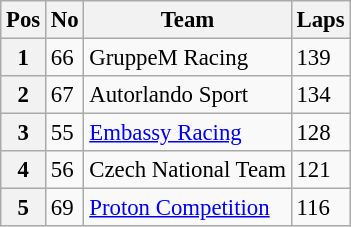<table class="wikitable" style="font-size: 95%;">
<tr>
<th>Pos</th>
<th>No</th>
<th>Team</th>
<th>Laps</th>
</tr>
<tr>
<th>1</th>
<td>66</td>
<td> GruppeM Racing</td>
<td>139</td>
</tr>
<tr>
<th>2</th>
<td>67</td>
<td> Autorlando Sport</td>
<td>134</td>
</tr>
<tr>
<th>3</th>
<td>55</td>
<td> <a href='#'>Embassy Racing</a></td>
<td>128</td>
</tr>
<tr>
<th>4</th>
<td>56</td>
<td> Czech National Team</td>
<td>121</td>
</tr>
<tr>
<th>5</th>
<td>69</td>
<td> <a href='#'>Proton Competition</a></td>
<td>116</td>
</tr>
</table>
